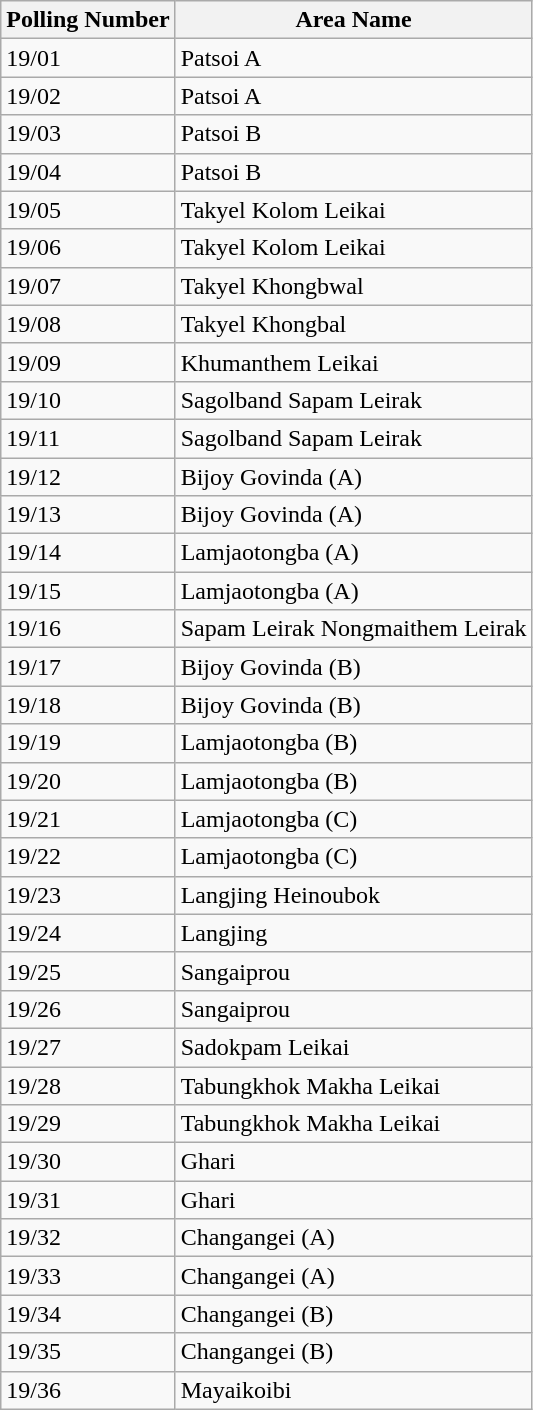<table class="wikitable">
<tr>
<th>Polling Number</th>
<th>Area Name</th>
</tr>
<tr>
<td>19/01</td>
<td>Patsoi A</td>
</tr>
<tr>
<td>19/02</td>
<td>Patsoi A</td>
</tr>
<tr>
<td>19/03</td>
<td>Patsoi B</td>
</tr>
<tr>
<td>19/04</td>
<td>Patsoi B</td>
</tr>
<tr>
<td>19/05</td>
<td>Takyel Kolom Leikai</td>
</tr>
<tr>
<td>19/06</td>
<td>Takyel Kolom Leikai</td>
</tr>
<tr>
<td>19/07</td>
<td>Takyel Khongbwal</td>
</tr>
<tr t>
<td>19/08</td>
<td>Takyel Khongbal</td>
</tr>
<tr>
<td>19/09</td>
<td>Khumanthem Leikai</td>
</tr>
<tr>
<td>19/10</td>
<td>Sagolband Sapam Leirak</td>
</tr>
<tr>
<td>19/11</td>
<td>Sagolband Sapam Leirak</td>
</tr>
<tr>
<td>19/12</td>
<td>Bijoy Govinda (A)</td>
</tr>
<tr>
<td>19/13</td>
<td>Bijoy Govinda (A)</td>
</tr>
<tr>
<td>19/14</td>
<td>Lamjaotongba (A)</td>
</tr>
<tr>
<td>19/15</td>
<td>Lamjaotongba (A)</td>
</tr>
<tr>
<td>19/16</td>
<td>Sapam Leirak Nongmaithem Leirak</td>
</tr>
<tr>
<td>19/17</td>
<td>Bijoy Govinda (B)</td>
</tr>
<tr>
<td>19/18</td>
<td>Bijoy Govinda (B)</td>
</tr>
<tr>
<td>19/19</td>
<td>Lamjaotongba (B)</td>
</tr>
<tr>
<td>19/20</td>
<td>Lamjaotongba (B)</td>
</tr>
<tr>
<td>19/21</td>
<td>Lamjaotongba (C)</td>
</tr>
<tr>
<td>19/22</td>
<td>Lamjaotongba (C)</td>
</tr>
<tr>
<td>19/23</td>
<td>Langjing Heinoubok</td>
</tr>
<tr>
<td>19/24</td>
<td>Langjing</td>
</tr>
<tr>
<td>19/25</td>
<td>Sangaiprou</td>
</tr>
<tr>
<td>19/26</td>
<td>Sangaiprou</td>
</tr>
<tr>
<td>19/27</td>
<td>Sadokpam Leikai</td>
</tr>
<tr>
<td>19/28</td>
<td>Tabungkhok Makha Leikai</td>
</tr>
<tr>
<td>19/29</td>
<td>Tabungkhok Makha Leikai</td>
</tr>
<tr>
<td>19/30</td>
<td>Ghari</td>
</tr>
<tr>
<td>19/31</td>
<td>Ghari</td>
</tr>
<tr>
<td>19/32</td>
<td>Changangei (A)</td>
</tr>
<tr>
<td>19/33</td>
<td>Changangei (A)</td>
</tr>
<tr>
<td>19/34</td>
<td>Changangei (B)</td>
</tr>
<tr>
<td>19/35</td>
<td>Changangei (B)</td>
</tr>
<tr>
<td>19/36</td>
<td>Mayaikoibi</td>
</tr>
</table>
